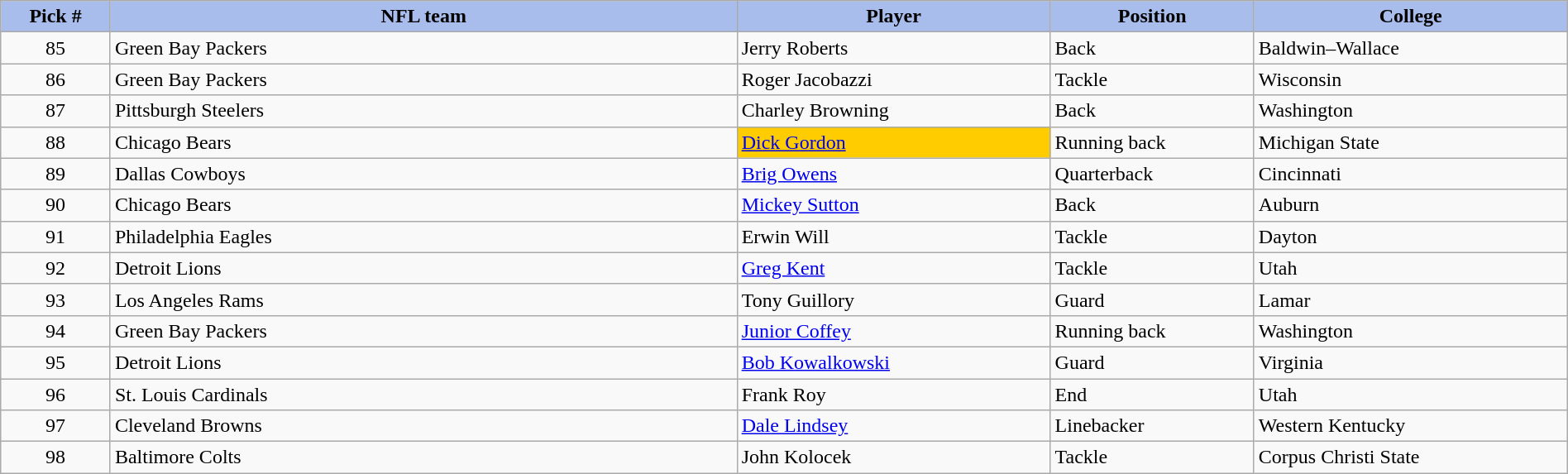<table class="wikitable sortable sortable" style="width: 100%">
<tr>
<th style="background:#A8BDEC;" width=7%>Pick #</th>
<th width=40% style="background:#A8BDEC;">NFL team</th>
<th width=20% style="background:#A8BDEC;">Player</th>
<th width=13% style="background:#A8BDEC;">Position</th>
<th style="background:#A8BDEC;">College</th>
</tr>
<tr>
<td align=center>85</td>
<td>Green Bay Packers</td>
<td>Jerry Roberts</td>
<td>Back</td>
<td>Baldwin–Wallace</td>
</tr>
<tr>
<td align=center>86</td>
<td>Green Bay Packers</td>
<td>Roger Jacobazzi</td>
<td>Tackle</td>
<td>Wisconsin</td>
</tr>
<tr>
<td align=center>87</td>
<td>Pittsburgh Steelers</td>
<td>Charley Browning</td>
<td>Back</td>
<td>Washington</td>
</tr>
<tr>
<td align=center>88</td>
<td>Chicago Bears</td>
<td bgcolor="#FFCC00"><a href='#'>Dick Gordon</a></td>
<td>Running back</td>
<td>Michigan State</td>
</tr>
<tr>
<td align=center>89</td>
<td>Dallas Cowboys</td>
<td><a href='#'>Brig Owens</a></td>
<td>Quarterback</td>
<td>Cincinnati</td>
</tr>
<tr>
<td align=center>90</td>
<td>Chicago Bears</td>
<td><a href='#'>Mickey Sutton</a></td>
<td>Back</td>
<td>Auburn</td>
</tr>
<tr>
<td align=center>91</td>
<td>Philadelphia Eagles</td>
<td>Erwin Will</td>
<td>Tackle</td>
<td>Dayton</td>
</tr>
<tr>
<td align=center>92</td>
<td>Detroit Lions</td>
<td><a href='#'>Greg Kent</a></td>
<td>Tackle</td>
<td>Utah</td>
</tr>
<tr>
<td align=center>93</td>
<td>Los Angeles Rams</td>
<td>Tony Guillory</td>
<td>Guard</td>
<td>Lamar</td>
</tr>
<tr>
<td align=center>94</td>
<td>Green Bay Packers</td>
<td><a href='#'>Junior Coffey</a></td>
<td>Running back</td>
<td>Washington</td>
</tr>
<tr>
<td align=center>95</td>
<td>Detroit Lions</td>
<td><a href='#'>Bob Kowalkowski</a></td>
<td>Guard</td>
<td>Virginia</td>
</tr>
<tr>
<td align=center>96</td>
<td>St. Louis Cardinals</td>
<td>Frank Roy</td>
<td>End</td>
<td>Utah</td>
</tr>
<tr>
<td align=center>97</td>
<td>Cleveland Browns</td>
<td><a href='#'>Dale Lindsey</a></td>
<td>Linebacker</td>
<td>Western Kentucky</td>
</tr>
<tr>
<td align=center>98</td>
<td>Baltimore Colts</td>
<td>John Kolocek</td>
<td>Tackle</td>
<td>Corpus Christi State</td>
</tr>
</table>
